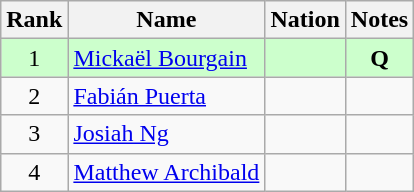<table class="wikitable sortable" style="text-align:center">
<tr>
<th>Rank</th>
<th>Name</th>
<th>Nation</th>
<th>Notes</th>
</tr>
<tr bgcolor=ccffcc>
<td>1</td>
<td align=left><a href='#'>Mickaël Bourgain</a></td>
<td align=left></td>
<td><strong>Q</strong></td>
</tr>
<tr>
<td>2</td>
<td align=left><a href='#'>Fabián Puerta</a></td>
<td align=left></td>
<td></td>
</tr>
<tr>
<td>3</td>
<td align=left><a href='#'>Josiah Ng</a></td>
<td align=left></td>
<td></td>
</tr>
<tr>
<td>4</td>
<td align=left><a href='#'>Matthew Archibald</a></td>
<td align=left></td>
<td></td>
</tr>
</table>
